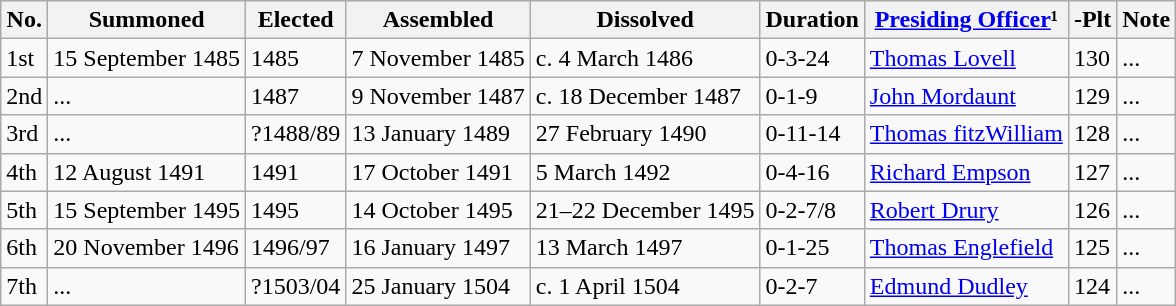<table class="wikitable">
<tr>
<th>No.</th>
<th>Summoned</th>
<th>Elected</th>
<th>Assembled</th>
<th>Dissolved</th>
<th>Duration</th>
<th><a href='#'>Presiding Officer</a>¹</th>
<th>-Plt</th>
<th>Note</th>
</tr>
<tr>
<td>1st</td>
<td>15 September 1485</td>
<td>1485</td>
<td>7 November 1485</td>
<td>c. 4 March 1486</td>
<td>0-3-24</td>
<td><a href='#'>Thomas Lovell</a></td>
<td>130</td>
<td>...</td>
</tr>
<tr>
<td>2nd</td>
<td>...</td>
<td>1487</td>
<td>9 November 1487</td>
<td>c. 18 December 1487</td>
<td>0-1-9</td>
<td><a href='#'>John Mordaunt</a></td>
<td>129</td>
<td>...</td>
</tr>
<tr>
<td>3rd</td>
<td>...</td>
<td>?1488/89</td>
<td>13 January 1489</td>
<td>27 February 1490</td>
<td>0-11-14</td>
<td><a href='#'>Thomas fitzWilliam</a></td>
<td>128</td>
<td>...</td>
</tr>
<tr>
<td>4th</td>
<td>12 August 1491</td>
<td>1491</td>
<td>17 October 1491</td>
<td>5 March 1492</td>
<td>0-4-16</td>
<td><a href='#'>Richard Empson</a></td>
<td>127</td>
<td>...</td>
</tr>
<tr>
<td>5th</td>
<td>15 September 1495</td>
<td>1495</td>
<td>14 October 1495</td>
<td>21–22 December 1495</td>
<td>0-2-7/8</td>
<td><a href='#'>Robert Drury</a></td>
<td>126</td>
<td>...</td>
</tr>
<tr>
<td>6th</td>
<td>20 November 1496</td>
<td>1496/97</td>
<td>16 January 1497</td>
<td>13 March 1497</td>
<td>0-1-25</td>
<td><a href='#'>Thomas Englefield</a></td>
<td>125</td>
<td>...</td>
</tr>
<tr>
<td>7th</td>
<td>...</td>
<td>?1503/04</td>
<td>25 January 1504</td>
<td>c. 1 April 1504</td>
<td>0-2-7</td>
<td><a href='#'>Edmund Dudley</a></td>
<td>124</td>
<td>...</td>
</tr>
</table>
